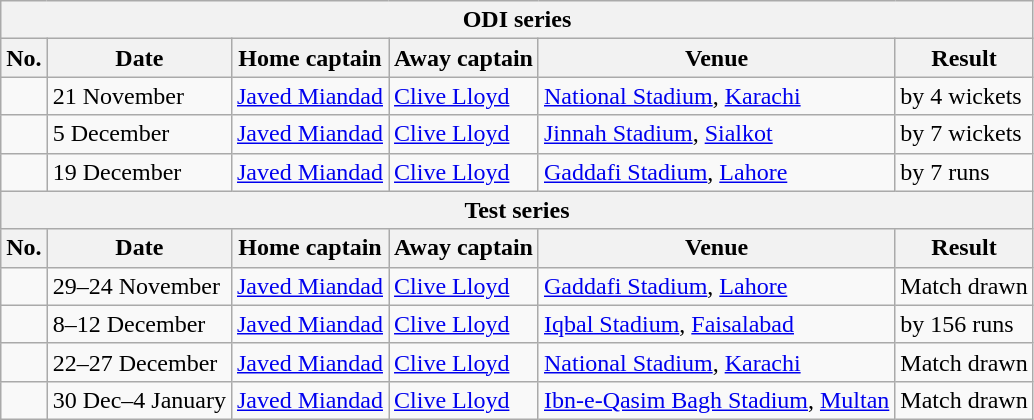<table class="wikitable">
<tr>
<th colspan="9">ODI series</th>
</tr>
<tr>
<th>No.</th>
<th>Date</th>
<th>Home captain</th>
<th>Away captain</th>
<th>Venue</th>
<th>Result</th>
</tr>
<tr>
<td></td>
<td>21 November</td>
<td><a href='#'>Javed Miandad</a></td>
<td><a href='#'>Clive Lloyd</a></td>
<td><a href='#'>National Stadium</a>, <a href='#'>Karachi</a></td>
<td> by 4 wickets</td>
</tr>
<tr>
<td></td>
<td>5 December</td>
<td><a href='#'>Javed Miandad</a></td>
<td><a href='#'>Clive Lloyd</a></td>
<td><a href='#'>Jinnah Stadium</a>, <a href='#'>Sialkot</a></td>
<td> by 7 wickets</td>
</tr>
<tr>
<td></td>
<td>19 December</td>
<td><a href='#'>Javed Miandad</a></td>
<td><a href='#'>Clive Lloyd</a></td>
<td><a href='#'>Gaddafi Stadium</a>, <a href='#'>Lahore</a></td>
<td> by 7 runs</td>
</tr>
<tr>
<th colspan="9">Test series</th>
</tr>
<tr>
<th>No.</th>
<th>Date</th>
<th>Home captain</th>
<th>Away captain</th>
<th>Venue</th>
<th>Result</th>
</tr>
<tr>
<td></td>
<td>29–24 November</td>
<td><a href='#'>Javed Miandad</a></td>
<td><a href='#'>Clive Lloyd</a></td>
<td><a href='#'>Gaddafi Stadium</a>, <a href='#'>Lahore</a></td>
<td>Match drawn</td>
</tr>
<tr>
<td></td>
<td>8–12 December</td>
<td><a href='#'>Javed Miandad</a></td>
<td><a href='#'>Clive Lloyd</a></td>
<td><a href='#'>Iqbal Stadium</a>, <a href='#'>Faisalabad</a></td>
<td> by 156 runs</td>
</tr>
<tr>
<td></td>
<td>22–27 December</td>
<td><a href='#'>Javed Miandad</a></td>
<td><a href='#'>Clive Lloyd</a></td>
<td><a href='#'>National Stadium</a>, <a href='#'>Karachi</a></td>
<td>Match drawn</td>
</tr>
<tr>
<td></td>
<td>30 Dec–4 January</td>
<td><a href='#'>Javed Miandad</a></td>
<td><a href='#'>Clive Lloyd</a></td>
<td><a href='#'>Ibn-e-Qasim Bagh Stadium</a>, <a href='#'>Multan</a></td>
<td>Match drawn</td>
</tr>
</table>
